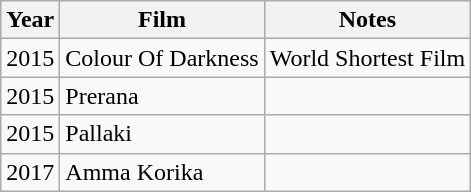<table class="wikitable">
<tr>
<th>Year</th>
<th>Film</th>
<th>Notes</th>
</tr>
<tr>
<td>2015</td>
<td>Colour Of Darkness</td>
<td>World Shortest Film</td>
</tr>
<tr>
<td>2015</td>
<td>Prerana</td>
<td></td>
</tr>
<tr>
<td>2015</td>
<td>Pallaki</td>
<td></td>
</tr>
<tr>
<td>2017</td>
<td>Amma Korika</td>
<td></td>
</tr>
</table>
